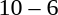<table style="text-align:center">
<tr>
<th width=200></th>
<th width=100></th>
<th width=200></th>
</tr>
<tr>
<td align=right><strong></strong></td>
<td>10 – 6</td>
<td align=left></td>
</tr>
</table>
